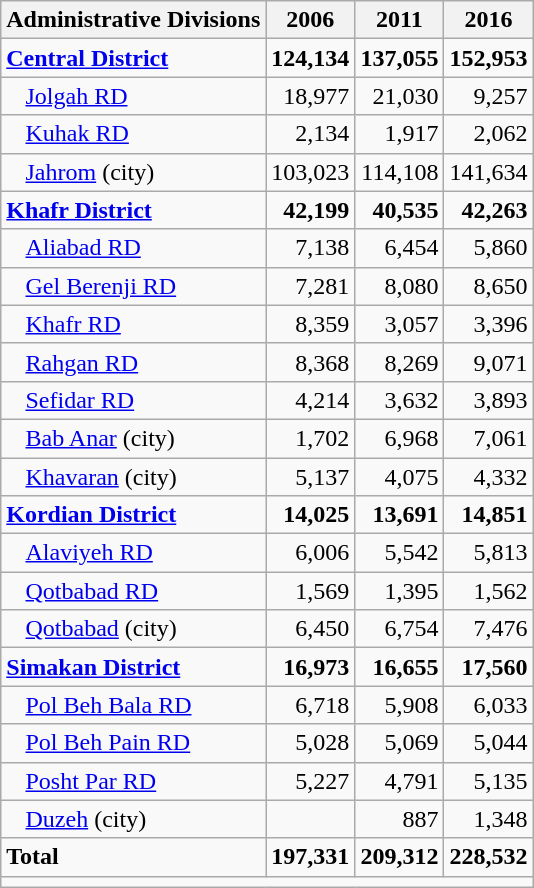<table class="wikitable">
<tr>
<th>Administrative Divisions</th>
<th>2006</th>
<th>2011</th>
<th>2016</th>
</tr>
<tr>
<td><strong><a href='#'>Central District</a></strong></td>
<td style="text-align: right;"><strong>124,134</strong></td>
<td style="text-align: right;"><strong>137,055</strong></td>
<td style="text-align: right;"><strong>152,953</strong></td>
</tr>
<tr>
<td style="padding-left: 1em;"><a href='#'>Jolgah RD</a></td>
<td style="text-align: right;">18,977</td>
<td style="text-align: right;">21,030</td>
<td style="text-align: right;">9,257</td>
</tr>
<tr>
<td style="padding-left: 1em;"><a href='#'>Kuhak RD</a></td>
<td style="text-align: right;">2,134</td>
<td style="text-align: right;">1,917</td>
<td style="text-align: right;">2,062</td>
</tr>
<tr>
<td style="padding-left: 1em;"><a href='#'>Jahrom</a> (city)</td>
<td style="text-align: right;">103,023</td>
<td style="text-align: right;">114,108</td>
<td style="text-align: right;">141,634</td>
</tr>
<tr>
<td><strong><a href='#'>Khafr District</a></strong></td>
<td style="text-align: right;"><strong>42,199</strong></td>
<td style="text-align: right;"><strong>40,535</strong></td>
<td style="text-align: right;"><strong>42,263</strong></td>
</tr>
<tr>
<td style="padding-left: 1em;"><a href='#'>Aliabad RD</a></td>
<td style="text-align: right;">7,138</td>
<td style="text-align: right;">6,454</td>
<td style="text-align: right;">5,860</td>
</tr>
<tr>
<td style="padding-left: 1em;"><a href='#'>Gel Berenji RD</a></td>
<td style="text-align: right;">7,281</td>
<td style="text-align: right;">8,080</td>
<td style="text-align: right;">8,650</td>
</tr>
<tr>
<td style="padding-left: 1em;"><a href='#'>Khafr RD</a></td>
<td style="text-align: right;">8,359</td>
<td style="text-align: right;">3,057</td>
<td style="text-align: right;">3,396</td>
</tr>
<tr>
<td style="padding-left: 1em;"><a href='#'>Rahgan RD</a></td>
<td style="text-align: right;">8,368</td>
<td style="text-align: right;">8,269</td>
<td style="text-align: right;">9,071</td>
</tr>
<tr>
<td style="padding-left: 1em;"><a href='#'>Sefidar RD</a></td>
<td style="text-align: right;">4,214</td>
<td style="text-align: right;">3,632</td>
<td style="text-align: right;">3,893</td>
</tr>
<tr>
<td style="padding-left: 1em;"><a href='#'>Bab Anar</a> (city)</td>
<td style="text-align: right;">1,702</td>
<td style="text-align: right;">6,968</td>
<td style="text-align: right;">7,061</td>
</tr>
<tr>
<td style="padding-left: 1em;"><a href='#'>Khavaran</a> (city)</td>
<td style="text-align: right;">5,137</td>
<td style="text-align: right;">4,075</td>
<td style="text-align: right;">4,332</td>
</tr>
<tr>
<td><strong><a href='#'>Kordian District</a></strong></td>
<td style="text-align: right;"><strong>14,025</strong></td>
<td style="text-align: right;"><strong>13,691</strong></td>
<td style="text-align: right;"><strong>14,851</strong></td>
</tr>
<tr>
<td style="padding-left: 1em;"><a href='#'>Alaviyeh RD</a></td>
<td style="text-align: right;">6,006</td>
<td style="text-align: right;">5,542</td>
<td style="text-align: right;">5,813</td>
</tr>
<tr>
<td style="padding-left: 1em;"><a href='#'>Qotbabad RD</a></td>
<td style="text-align: right;">1,569</td>
<td style="text-align: right;">1,395</td>
<td style="text-align: right;">1,562</td>
</tr>
<tr>
<td style="padding-left: 1em;"><a href='#'>Qotbabad</a> (city)</td>
<td style="text-align: right;">6,450</td>
<td style="text-align: right;">6,754</td>
<td style="text-align: right;">7,476</td>
</tr>
<tr>
<td><strong><a href='#'>Simakan District</a></strong></td>
<td style="text-align: right;"><strong>16,973</strong></td>
<td style="text-align: right;"><strong>16,655</strong></td>
<td style="text-align: right;"><strong>17,560</strong></td>
</tr>
<tr>
<td style="padding-left: 1em;"><a href='#'>Pol Beh Bala RD</a></td>
<td style="text-align: right;">6,718</td>
<td style="text-align: right;">5,908</td>
<td style="text-align: right;">6,033</td>
</tr>
<tr>
<td style="padding-left: 1em;"><a href='#'>Pol Beh Pain RD</a></td>
<td style="text-align: right;">5,028</td>
<td style="text-align: right;">5,069</td>
<td style="text-align: right;">5,044</td>
</tr>
<tr>
<td style="padding-left: 1em;"><a href='#'>Posht Par RD</a></td>
<td style="text-align: right;">5,227</td>
<td style="text-align: right;">4,791</td>
<td style="text-align: right;">5,135</td>
</tr>
<tr>
<td style="padding-left: 1em;"><a href='#'>Duzeh</a> (city)</td>
<td style="text-align: right;"></td>
<td style="text-align: right;">887</td>
<td style="text-align: right;">1,348</td>
</tr>
<tr>
<td><strong>Total</strong></td>
<td style="text-align: right;"><strong>197,331</strong></td>
<td style="text-align: right;"><strong>209,312</strong></td>
<td style="text-align: right;"><strong>228,532</strong></td>
</tr>
<tr>
<td colspan=4></td>
</tr>
</table>
